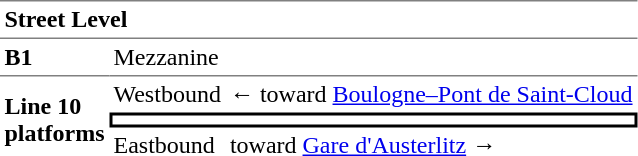<table cellspacing="0" cellpadding="3" border="0">
<tr>
<td colspan="3" style="border-bottom:solid 1px gray;border-top:solid 1px gray;" width="50" valign="top"><strong>Street Level</strong></td>
</tr>
<tr>
<td style="border-bottom:solid 1px gray;" width="50" valign="top"><strong>B1</strong></td>
<td colspan="2" style="border-bottom:solid 1px gray;" width="100" valign="top">Mezzanine</td>
</tr>
<tr>
<td rowspan="3"><strong>Line 10 platforms</strong></td>
<td>Westbound</td>
<td>←   toward <a href='#'>Boulogne–Pont de Saint-Cloud</a> </td>
</tr>
<tr>
<td style="border-top:solid 2px black;border-right:solid 2px black;border-left:solid 2px black;border-bottom:solid 2px black;text-align:center;" colspan=2></td>
</tr>
<tr>
<td>Eastbound</td>
<td>   toward <a href='#'>Gare d'Austerlitz</a>  →<br></td>
</tr>
</table>
